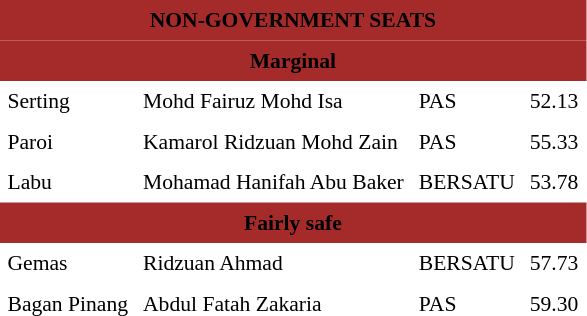<table class="toccolours" cellpadding="5" cellspacing="0" style="float:left; margin-right:.5em; margin-top:.4em; font-size:90%;">
<tr>
<td colspan="4"  style="text-align:center; background:brown;"><span><strong>NON-GOVERNMENT SEATS</strong></span></td>
</tr>
<tr>
<td colspan="4"  style="text-align:center; background:brown;"><span><strong>Marginal</strong></span></td>
</tr>
<tr>
<td>Serting</td>
<td>Mohd Fairuz Mohd Isa</td>
<td>PAS</td>
<td style="text-align:center;">52.13</td>
</tr>
<tr>
<td>Paroi</td>
<td>Kamarol Ridzuan Mohd Zain</td>
<td>PAS</td>
<td style="text-align:center;">55.33</td>
</tr>
<tr>
<td>Labu</td>
<td>Mohamad Hanifah Abu Baker</td>
<td>BERSATU</td>
<td style="text-align:center;">53.78</td>
</tr>
<tr>
<td colspan="4"  style="text-align:center; background:brown;"><span><strong>Fairly safe</strong></span></td>
</tr>
<tr>
<td>Gemas</td>
<td>Ridzuan Ahmad</td>
<td>BERSATU</td>
<td style="text-align:center;">57.73</td>
</tr>
<tr>
<td>Bagan Pinang</td>
<td>Abdul Fatah Zakaria</td>
<td>PAS</td>
<td style="text-align:center;">59.30</td>
</tr>
<tr>
</tr>
</table>
